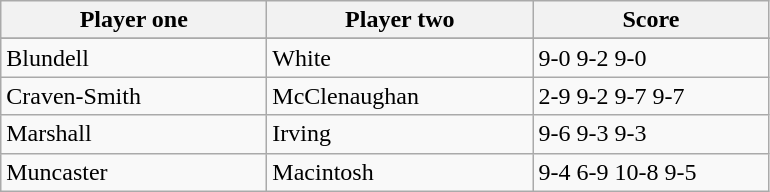<table class="wikitable">
<tr>
<th width=170>Player one</th>
<th width=170>Player two</th>
<th width=150>Score</th>
</tr>
<tr>
</tr>
<tr>
<td> Blundell</td>
<td> White</td>
<td>9-0 9-2 9-0</td>
</tr>
<tr>
<td> Craven-Smith</td>
<td> McClenaughan</td>
<td>2-9 9-2 9-7 9-7</td>
</tr>
<tr>
<td> Marshall</td>
<td> Irving</td>
<td>9-6 9-3 9-3</td>
</tr>
<tr>
<td> Muncaster</td>
<td> Macintosh</td>
<td>9-4 6-9 10-8 9-5</td>
</tr>
</table>
